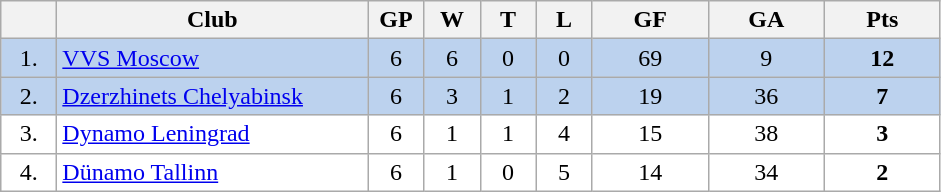<table class="wikitable">
<tr>
<th width="30"></th>
<th width="200">Club</th>
<th width="30">GP</th>
<th width="30">W</th>
<th width="30">T</th>
<th width="30">L</th>
<th width="70">GF</th>
<th width="70">GA</th>
<th width="70">Pts</th>
</tr>
<tr bgcolor="#BCD2EE" align="center">
<td>1.</td>
<td align="left"><a href='#'>VVS Moscow</a></td>
<td>6</td>
<td>6</td>
<td>0</td>
<td>0</td>
<td>69</td>
<td>9</td>
<td><strong>12</strong></td>
</tr>
<tr bgcolor="#BCD2EE" align="center">
<td>2.</td>
<td align="left"><a href='#'>Dzerzhinets Chelyabinsk</a></td>
<td>6</td>
<td>3</td>
<td>1</td>
<td>2</td>
<td>19</td>
<td>36</td>
<td><strong>7</strong></td>
</tr>
<tr bgcolor="#FFFFFF" align="center">
<td>3.</td>
<td align="left"><a href='#'>Dynamo Leningrad</a></td>
<td>6</td>
<td>1</td>
<td>1</td>
<td>4</td>
<td>15</td>
<td>38</td>
<td><strong>3</strong></td>
</tr>
<tr bgcolor="#FFFFFF" align="center">
<td>4.</td>
<td align="left"><a href='#'>Dünamo Tallinn</a></td>
<td>6</td>
<td>1</td>
<td>0</td>
<td>5</td>
<td>14</td>
<td>34</td>
<td><strong>2</strong></td>
</tr>
</table>
